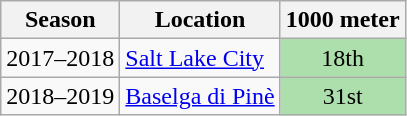<table class="wikitable" style="display: inline-table;">
<tr>
<th>Season</th>
<th>Location</th>
<th colspan="1">1000 meter</th>
</tr>
<tr style="text-align:center">
<td>2017–2018</td>
<td align=left> <a href='#'>Salt Lake City</a></td>
<td style="background:#addfad;">18th</td>
</tr>
<tr style="text-align:center">
<td>2018–2019</td>
<td align=left> <a href='#'>Baselga di Pinè</a></td>
<td style="background:#addfad;">31st</td>
</tr>
</table>
